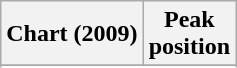<table class="wikitable sortable plainrowheaders" style="text-align:center">
<tr>
<th scope="col">Chart (2009)</th>
<th scope="col">Peak<br>position</th>
</tr>
<tr>
</tr>
<tr>
</tr>
<tr>
</tr>
<tr>
</tr>
<tr>
</tr>
</table>
